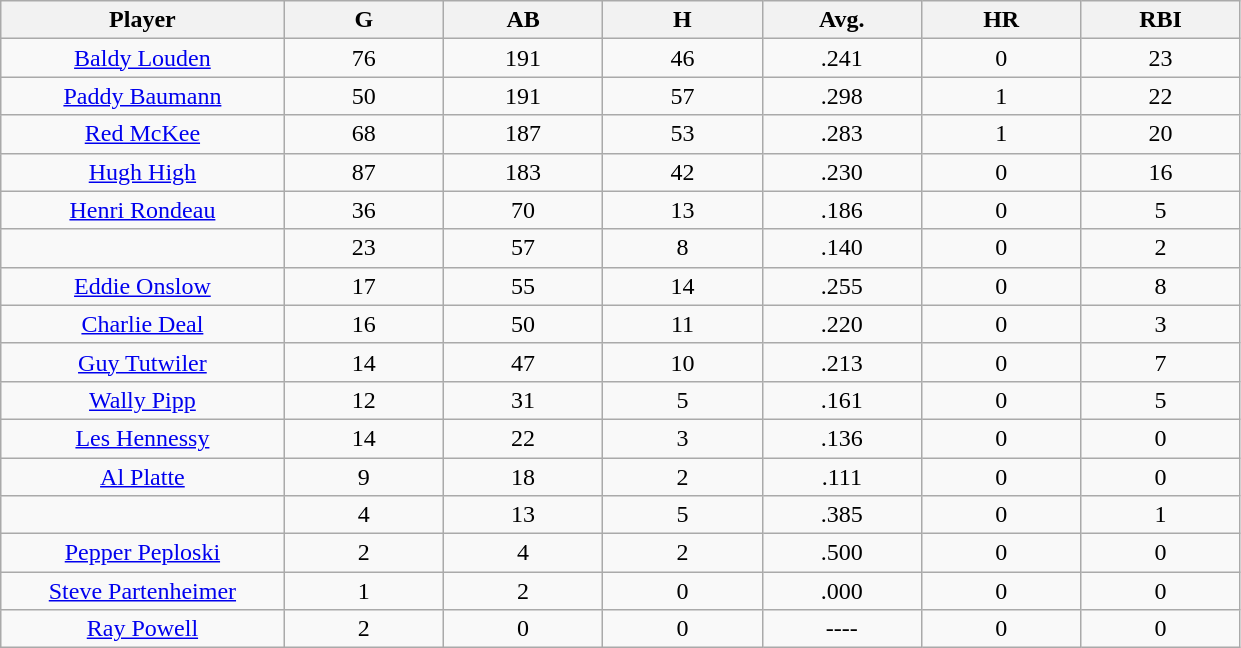<table class="wikitable sortable">
<tr>
<th bgcolor="#DDDDFF" width="16%">Player</th>
<th bgcolor="#DDDDFF" width="9%">G</th>
<th bgcolor="#DDDDFF" width="9%">AB</th>
<th bgcolor="#DDDDFF" width="9%">H</th>
<th bgcolor="#DDDDFF" width="9%">Avg.</th>
<th bgcolor="#DDDDFF" width="9%">HR</th>
<th bgcolor="#DDDDFF" width="9%">RBI</th>
</tr>
<tr align="center">
<td><a href='#'>Baldy Louden</a></td>
<td>76</td>
<td>191</td>
<td>46</td>
<td>.241</td>
<td>0</td>
<td>23</td>
</tr>
<tr align=center>
<td><a href='#'>Paddy Baumann</a></td>
<td>50</td>
<td>191</td>
<td>57</td>
<td>.298</td>
<td>1</td>
<td>22</td>
</tr>
<tr align=center>
<td><a href='#'>Red McKee</a></td>
<td>68</td>
<td>187</td>
<td>53</td>
<td>.283</td>
<td>1</td>
<td>20</td>
</tr>
<tr align=center>
<td><a href='#'>Hugh High</a></td>
<td>87</td>
<td>183</td>
<td>42</td>
<td>.230</td>
<td>0</td>
<td>16</td>
</tr>
<tr align=center>
<td><a href='#'>Henri Rondeau</a></td>
<td>36</td>
<td>70</td>
<td>13</td>
<td>.186</td>
<td>0</td>
<td>5</td>
</tr>
<tr align=center>
<td></td>
<td>23</td>
<td>57</td>
<td>8</td>
<td>.140</td>
<td>0</td>
<td>2</td>
</tr>
<tr align="center">
<td><a href='#'>Eddie Onslow</a></td>
<td>17</td>
<td>55</td>
<td>14</td>
<td>.255</td>
<td>0</td>
<td>8</td>
</tr>
<tr align=center>
<td><a href='#'>Charlie Deal</a></td>
<td>16</td>
<td>50</td>
<td>11</td>
<td>.220</td>
<td>0</td>
<td>3</td>
</tr>
<tr align=center>
<td><a href='#'>Guy Tutwiler</a></td>
<td>14</td>
<td>47</td>
<td>10</td>
<td>.213</td>
<td>0</td>
<td>7</td>
</tr>
<tr align=center>
<td><a href='#'>Wally Pipp</a></td>
<td>12</td>
<td>31</td>
<td>5</td>
<td>.161</td>
<td>0</td>
<td>5</td>
</tr>
<tr align=center>
<td><a href='#'>Les Hennessy</a></td>
<td>14</td>
<td>22</td>
<td>3</td>
<td>.136</td>
<td>0</td>
<td>0</td>
</tr>
<tr align=center>
<td><a href='#'>Al Platte</a></td>
<td>9</td>
<td>18</td>
<td>2</td>
<td>.111</td>
<td>0</td>
<td>0</td>
</tr>
<tr align=center>
<td></td>
<td>4</td>
<td>13</td>
<td>5</td>
<td>.385</td>
<td>0</td>
<td>1</td>
</tr>
<tr align="center">
<td><a href='#'>Pepper Peploski</a></td>
<td>2</td>
<td>4</td>
<td>2</td>
<td>.500</td>
<td>0</td>
<td>0</td>
</tr>
<tr align=center>
<td><a href='#'>Steve Partenheimer</a></td>
<td>1</td>
<td>2</td>
<td>0</td>
<td>.000</td>
<td>0</td>
<td>0</td>
</tr>
<tr align=center>
<td><a href='#'>Ray Powell</a></td>
<td>2</td>
<td>0</td>
<td>0</td>
<td>----</td>
<td>0</td>
<td>0</td>
</tr>
</table>
